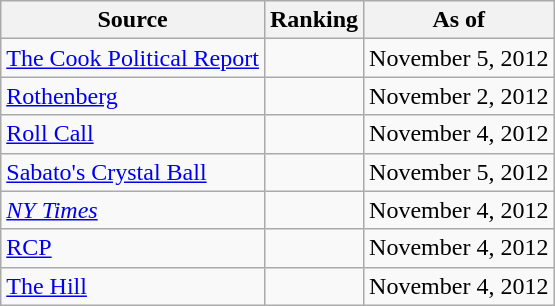<table class="wikitable" style="text-align:center">
<tr>
<th>Source</th>
<th>Ranking</th>
<th>As of</th>
</tr>
<tr>
<td align=left><a href='#'>The Cook Political Report</a></td>
<td></td>
<td>November 5, 2012</td>
</tr>
<tr>
<td align=left><a href='#'>Rothenberg</a></td>
<td></td>
<td>November 2, 2012</td>
</tr>
<tr>
<td align=left><a href='#'>Roll Call</a></td>
<td></td>
<td>November 4, 2012</td>
</tr>
<tr>
<td align=left><a href='#'>Sabato's Crystal Ball</a></td>
<td></td>
<td>November 5, 2012</td>
</tr>
<tr>
<td align=left><a href='#'><em>NY Times</em></a></td>
<td></td>
<td>November 4, 2012</td>
</tr>
<tr>
<td align="left"><a href='#'>RCP</a></td>
<td></td>
<td>November 4, 2012</td>
</tr>
<tr>
<td align=left><a href='#'>The Hill</a></td>
<td></td>
<td>November 4, 2012</td>
</tr>
</table>
